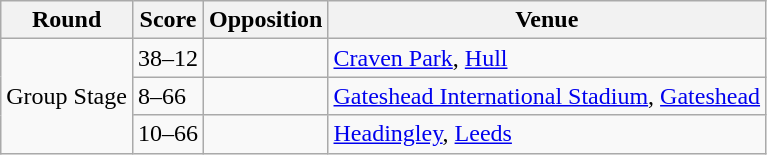<table class="wikitable">
<tr>
<th>Round</th>
<th>Score</th>
<th>Opposition</th>
<th>Venue</th>
</tr>
<tr>
<td rowspan="3">Group Stage</td>
<td>38–12</td>
<td></td>
<td><a href='#'>Craven Park</a>, <a href='#'>Hull</a></td>
</tr>
<tr>
<td>8–66</td>
<td></td>
<td><a href='#'>Gateshead International Stadium</a>, <a href='#'>Gateshead</a></td>
</tr>
<tr>
<td>10–66</td>
<td></td>
<td><a href='#'>Headingley</a>, <a href='#'>Leeds</a></td>
</tr>
</table>
